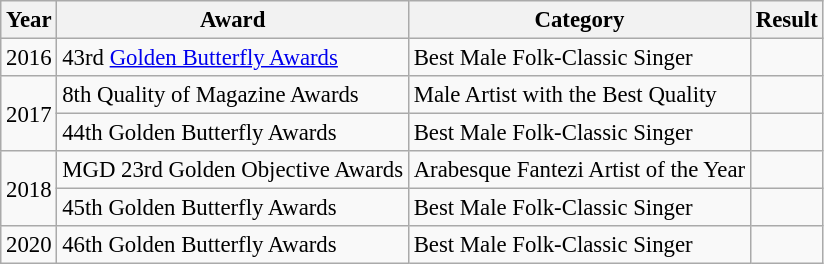<table class="wikitable" style="font-size: 95%;">
<tr>
<th>Year</th>
<th>Award</th>
<th>Category</th>
<th>Result</th>
</tr>
<tr>
<td>2016</td>
<td>43rd <a href='#'>Golden Butterfly Awards</a></td>
<td>Best Male Folk-Classic Singer</td>
<td></td>
</tr>
<tr>
<td rowspan=2>2017</td>
<td>8th Quality of Magazine Awards</td>
<td>Male Artist with the Best Quality</td>
<td></td>
</tr>
<tr>
<td>44th Golden Butterfly Awards</td>
<td>Best Male Folk-Classic Singer</td>
<td></td>
</tr>
<tr>
<td rowspan=2>2018</td>
<td>MGD 23rd Golden Objective Awards</td>
<td>Arabesque Fantezi Artist of the Year</td>
<td></td>
</tr>
<tr>
<td>45th Golden Butterfly Awards</td>
<td>Best Male Folk-Classic Singer</td>
<td></td>
</tr>
<tr>
<td>2020</td>
<td>46th Golden Butterfly Awards</td>
<td>Best Male Folk-Classic Singer</td>
<td></td>
</tr>
</table>
